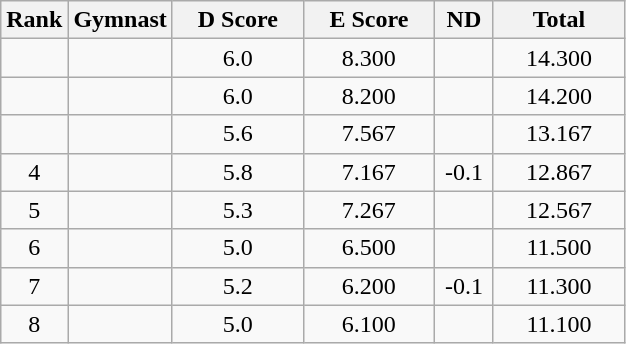<table class="wikitable" style="text-align:center">
<tr>
<th>Rank</th>
<th>Gymnast</th>
<th style="width:5em">D Score</th>
<th style="width:5em">E Score</th>
<th style="width:2em">ND</th>
<th style="width:5em">Total</th>
</tr>
<tr>
<td></td>
<td align=left></td>
<td>6.0</td>
<td>8.300</td>
<td></td>
<td>14.300</td>
</tr>
<tr>
<td></td>
<td align=left></td>
<td>6.0</td>
<td>8.200</td>
<td></td>
<td>14.200</td>
</tr>
<tr>
<td></td>
<td align=left></td>
<td>5.6</td>
<td>7.567</td>
<td></td>
<td>13.167</td>
</tr>
<tr>
<td>4</td>
<td align=left></td>
<td>5.8</td>
<td>7.167</td>
<td>-0.1</td>
<td>12.867</td>
</tr>
<tr>
<td>5</td>
<td align=left></td>
<td>5.3</td>
<td>7.267</td>
<td></td>
<td>12.567</td>
</tr>
<tr>
<td>6</td>
<td align=left></td>
<td>5.0</td>
<td>6.500</td>
<td></td>
<td>11.500</td>
</tr>
<tr>
<td>7</td>
<td align=left></td>
<td>5.2</td>
<td>6.200</td>
<td>-0.1</td>
<td>11.300</td>
</tr>
<tr>
<td>8</td>
<td align=left></td>
<td>5.0</td>
<td>6.100</td>
<td></td>
<td>11.100</td>
</tr>
</table>
